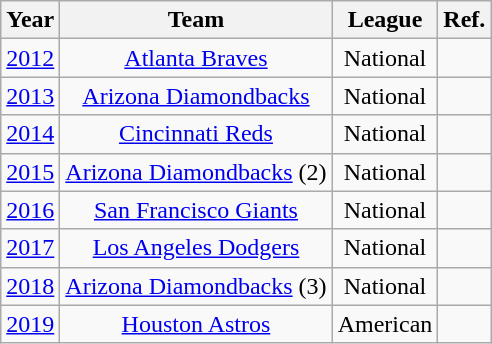<table class="wikitable sortable" style="text-align:center">
<tr>
<th scope="col">Year</th>
<th scope="col">Team</th>
<th score="col">League</th>
<th scope="col" class=unsortable>Ref.</th>
</tr>
<tr>
<td><a href='#'>2012</a></td>
<td><a href='#'>Atlanta Braves</a></td>
<td>National</td>
<td></td>
</tr>
<tr>
<td><a href='#'>2013</a></td>
<td><a href='#'>Arizona Diamondbacks</a></td>
<td>National</td>
<td></td>
</tr>
<tr>
<td><a href='#'>2014</a></td>
<td><a href='#'>Cincinnati Reds</a></td>
<td>National</td>
<td></td>
</tr>
<tr>
<td><a href='#'>2015</a></td>
<td><a href='#'>Arizona Diamondbacks</a> (2)</td>
<td>National</td>
<td></td>
</tr>
<tr>
<td><a href='#'>2016</a></td>
<td><a href='#'>San Francisco Giants</a></td>
<td>National</td>
<td></td>
</tr>
<tr>
<td><a href='#'>2017</a></td>
<td><a href='#'>Los Angeles Dodgers</a></td>
<td>National</td>
<td></td>
</tr>
<tr>
<td><a href='#'>2018</a></td>
<td><a href='#'>Arizona Diamondbacks</a> (3)</td>
<td>National</td>
<td></td>
</tr>
<tr>
<td><a href='#'>2019</a></td>
<td><a href='#'>Houston Astros</a></td>
<td>American</td>
<td></td>
</tr>
</table>
